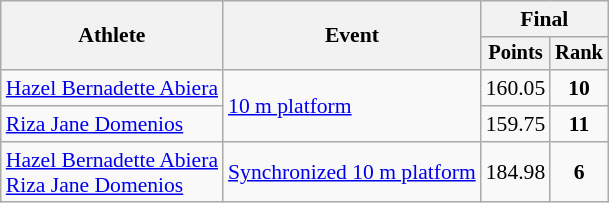<table class=wikitable style="font-size:90%">
<tr>
<th rowspan="2">Athlete</th>
<th rowspan="2">Event</th>
<th colspan="2">Final</th>
</tr>
<tr style="font-size:95%">
<th>Points</th>
<th>Rank</th>
</tr>
<tr align=center>
<td align=left><a href='#'>Hazel Bernadette Abiera</a></td>
<td align=left rowspan=2><a href='#'>10 m platform</a></td>
<td>160.05</td>
<td><strong>10</strong></td>
</tr>
<tr align=center>
<td align=left><a href='#'>Riza Jane Domenios</a></td>
<td>159.75</td>
<td><strong>11</strong></td>
</tr>
<tr align=center>
<td align=left><a href='#'>Hazel Bernadette Abiera</a> <br> <a href='#'>Riza Jane Domenios</a></td>
<td align=left><a href='#'>Synchronized 10 m platform</a></td>
<td>184.98</td>
<td><strong>6</strong></td>
</tr>
</table>
